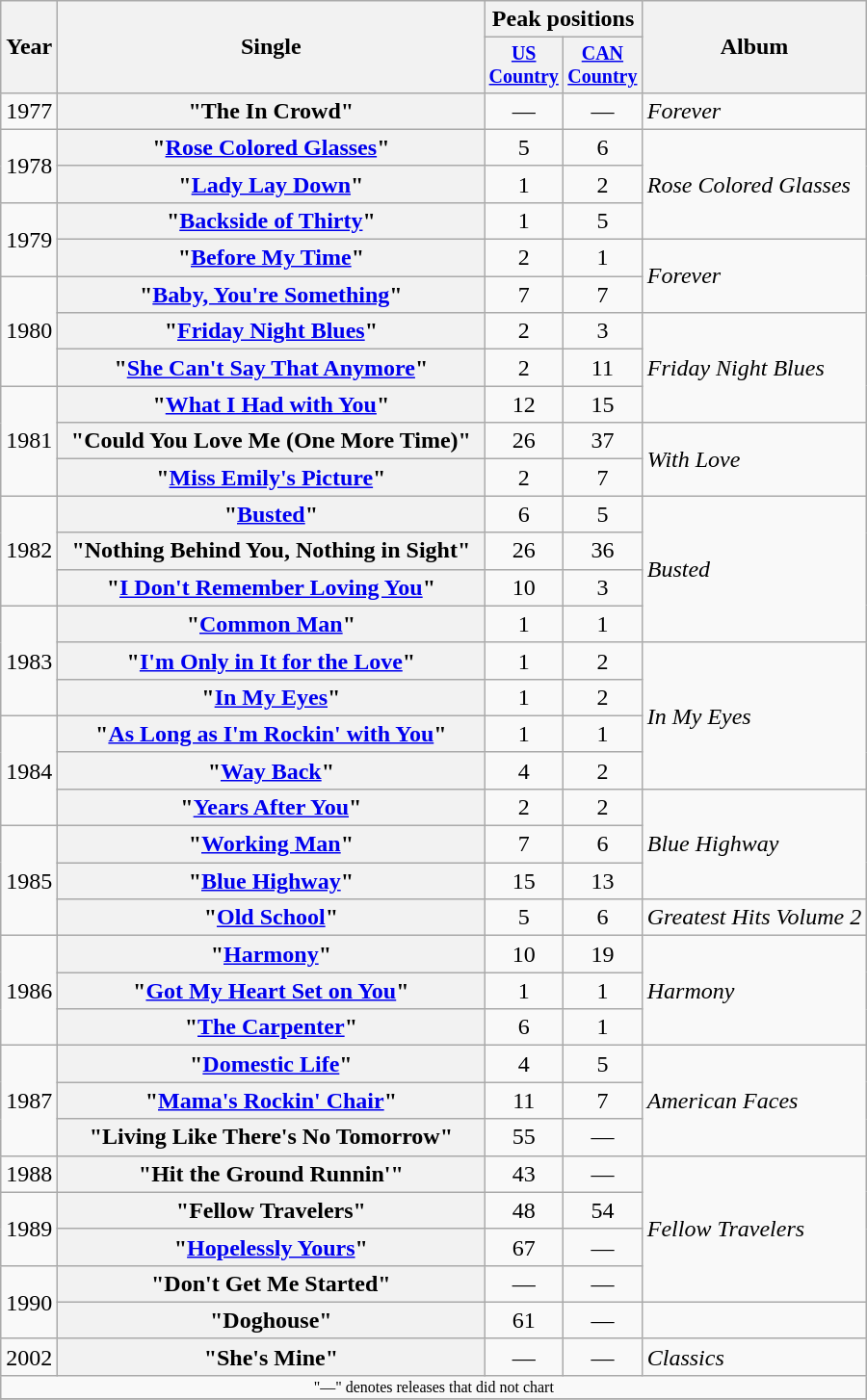<table class="wikitable plainrowheaders" style="text-align:center;">
<tr>
<th rowspan="2">Year</th>
<th rowspan="2" style="width:18em;">Single</th>
<th colspan="2">Peak positions</th>
<th rowspan="2">Album</th>
</tr>
<tr style="font-size:smaller;">
<th width="45"><a href='#'>US Country</a><br></th>
<th width="45"><a href='#'>CAN Country</a></th>
</tr>
<tr>
<td>1977</td>
<th scope="row">"The In Crowd"</th>
<td>—</td>
<td>—</td>
<td align="left"><em>Forever</em></td>
</tr>
<tr>
<td rowspan="2">1978</td>
<th scope="row">"<a href='#'>Rose Colored Glasses</a>"</th>
<td>5</td>
<td>6</td>
<td align="left" rowspan="3"><em>Rose Colored Glasses</em></td>
</tr>
<tr>
<th scope="row">"<a href='#'>Lady Lay Down</a>"</th>
<td>1</td>
<td>2</td>
</tr>
<tr>
<td rowspan="2">1979</td>
<th scope="row">"<a href='#'>Backside of Thirty</a>"</th>
<td>1</td>
<td>5</td>
</tr>
<tr>
<th scope="row">"<a href='#'>Before My Time</a>"</th>
<td>2</td>
<td>1</td>
<td align="left" rowspan="2"><em>Forever</em></td>
</tr>
<tr>
<td rowspan="3">1980</td>
<th scope="row">"<a href='#'>Baby, You're Something</a>"</th>
<td>7</td>
<td>7</td>
</tr>
<tr>
<th scope="row">"<a href='#'>Friday Night Blues</a>"</th>
<td>2</td>
<td>3</td>
<td align="left" rowspan="3"><em>Friday Night Blues</em></td>
</tr>
<tr>
<th scope="row">"<a href='#'>She Can't Say That Anymore</a>"</th>
<td>2</td>
<td>11</td>
</tr>
<tr>
<td rowspan="3">1981</td>
<th scope="row">"<a href='#'>What I Had with You</a>"</th>
<td>12</td>
<td>15</td>
</tr>
<tr>
<th scope="row">"Could You Love Me (One More Time)"</th>
<td>26</td>
<td>37</td>
<td align="left" rowspan="2"><em>With Love</em></td>
</tr>
<tr>
<th scope="row">"<a href='#'>Miss Emily's Picture</a>"</th>
<td>2</td>
<td>7</td>
</tr>
<tr>
<td rowspan="3">1982</td>
<th scope="row">"<a href='#'>Busted</a>"</th>
<td>6</td>
<td>5</td>
<td align="left" rowspan="4"><em>Busted</em></td>
</tr>
<tr>
<th scope="row">"Nothing Behind You, Nothing in Sight"</th>
<td>26</td>
<td>36</td>
</tr>
<tr>
<th scope="row">"<a href='#'>I Don't Remember Loving You</a>"</th>
<td>10</td>
<td>3</td>
</tr>
<tr>
<td rowspan="3">1983</td>
<th scope="row">"<a href='#'>Common Man</a>"</th>
<td>1</td>
<td>1</td>
</tr>
<tr>
<th scope="row">"<a href='#'>I'm Only in It for the Love</a>"</th>
<td>1</td>
<td>2</td>
<td align="left" rowspan="4"><em>In My Eyes</em></td>
</tr>
<tr>
<th scope="row">"<a href='#'>In My Eyes</a>"</th>
<td>1</td>
<td>2</td>
</tr>
<tr>
<td rowspan="3">1984</td>
<th scope="row">"<a href='#'>As Long as I'm Rockin' with You</a>"</th>
<td>1</td>
<td>1</td>
</tr>
<tr>
<th scope="row">"<a href='#'>Way Back</a>"</th>
<td>4</td>
<td>2</td>
</tr>
<tr>
<th scope="row">"<a href='#'>Years After You</a>"</th>
<td>2</td>
<td>2</td>
<td align="left" rowspan="3"><em>Blue Highway</em></td>
</tr>
<tr>
<td rowspan="3">1985</td>
<th scope="row">"<a href='#'>Working Man</a>"</th>
<td>7</td>
<td>6</td>
</tr>
<tr>
<th scope="row">"<a href='#'>Blue Highway</a>"</th>
<td>15</td>
<td>13</td>
</tr>
<tr>
<th scope="row">"<a href='#'>Old School</a>"</th>
<td>5</td>
<td>6</td>
<td align="left"><em>Greatest Hits Volume 2</em></td>
</tr>
<tr>
<td rowspan="3">1986</td>
<th scope="row">"<a href='#'>Harmony</a>"</th>
<td>10</td>
<td>19</td>
<td align="left" rowspan="3"><em>Harmony</em></td>
</tr>
<tr>
<th scope="row">"<a href='#'>Got My Heart Set on You</a>"</th>
<td>1</td>
<td>1</td>
</tr>
<tr>
<th scope="row">"<a href='#'>The Carpenter</a>"</th>
<td>6</td>
<td>1</td>
</tr>
<tr>
<td rowspan="3">1987</td>
<th scope="row">"<a href='#'>Domestic Life</a>"</th>
<td>4</td>
<td>5</td>
<td align="left" rowspan="3"><em>American Faces</em></td>
</tr>
<tr>
<th scope="row">"<a href='#'>Mama's Rockin' Chair</a>"</th>
<td>11</td>
<td>7</td>
</tr>
<tr>
<th scope="row">"Living Like There's No Tomorrow"</th>
<td>55</td>
<td>—</td>
</tr>
<tr>
<td>1988</td>
<th scope="row">"Hit the Ground Runnin'"</th>
<td>43</td>
<td>—</td>
<td align="left" rowspan="4"><em>Fellow Travelers</em></td>
</tr>
<tr>
<td rowspan="2">1989</td>
<th scope="row">"Fellow Travelers"</th>
<td>48</td>
<td>54</td>
</tr>
<tr>
<th scope="row">"<a href='#'>Hopelessly Yours</a>"</th>
<td>67</td>
<td>—</td>
</tr>
<tr>
<td rowspan="2">1990</td>
<th scope="row">"Don't Get Me Started"</th>
<td>—</td>
<td>—</td>
</tr>
<tr>
<th scope="row">"Doghouse"</th>
<td>61</td>
<td>—</td>
<td></td>
</tr>
<tr>
<td>2002</td>
<th scope="row">"She's Mine"</th>
<td>—</td>
<td>—</td>
<td align="left"><em>Classics</em></td>
</tr>
<tr>
<td colspan="5" style="font-size:8pt">"—" denotes releases that did not chart</td>
</tr>
<tr>
</tr>
</table>
